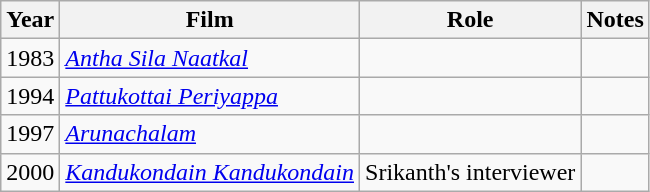<table class="wikitable sortable">
<tr>
<th>Year</th>
<th>Film</th>
<th>Role</th>
<th>Notes</th>
</tr>
<tr>
<td>1983</td>
<td><em><a href='#'>Antha Sila Naatkal</a></em></td>
<td></td>
<td></td>
</tr>
<tr>
<td>1994</td>
<td><em><a href='#'>Pattukottai Periyappa</a></em></td>
<td></td>
<td></td>
</tr>
<tr>
<td>1997</td>
<td><em><a href='#'>Arunachalam</a></em></td>
<td></td>
<td></td>
</tr>
<tr>
<td>2000</td>
<td><em><a href='#'>Kandukondain Kandukondain</a></em></td>
<td>Srikanth's interviewer</td>
<td></td>
</tr>
</table>
